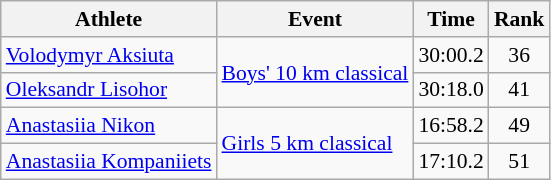<table class="wikitable" style="font-size:90%">
<tr>
<th>Athlete</th>
<th>Event</th>
<th>Time</th>
<th>Rank</th>
</tr>
<tr align=center>
<td align=left><a href='#'>Volodymyr Aksiuta</a></td>
<td align=left rowspan="2"><a href='#'>Boys' 10 km classical</a></td>
<td>30:00.2</td>
<td>36</td>
</tr>
<tr align=center>
<td align=left><a href='#'>Oleksandr Lisohor</a></td>
<td>30:18.0</td>
<td>41</td>
</tr>
<tr align=center>
<td align=left><a href='#'>Anastasiia Nikon</a></td>
<td align=left rowspan="2"><a href='#'>Girls 5 km classical</a></td>
<td>16:58.2</td>
<td>49</td>
</tr>
<tr align=center>
<td align=left><a href='#'>Anastasiia Kompaniiets</a></td>
<td>17:10.2</td>
<td>51</td>
</tr>
</table>
